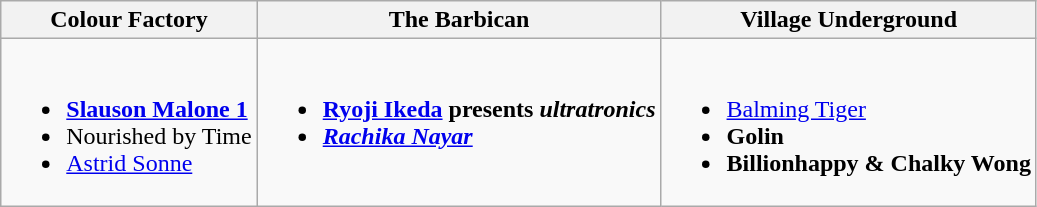<table class="wikitable plainrowheaders">
<tr>
<th>Colour Factory</th>
<th>The Barbican</th>
<th>Village Underground</th>
</tr>
<tr>
<td valign="top"><br><ul><li><strong><a href='#'>Slauson Malone 1</a></strong></li><li>Nourished by Time</li><li><a href='#'>Astrid Sonne</a></li></ul></td>
<td valign="top"><br><ul><li><strong><a href='#'>Ryoji Ikeda</a> presents <em>ultratronics<strong><em></li><li><a href='#'>Rachika Nayar</a></li></ul></td>
<td valign="top"><br><ul><li></strong><a href='#'>Balming Tiger</a><strong></li><li>Golin</li><li>Billionhappy & Chalky Wong</li></ul></td>
</tr>
</table>
